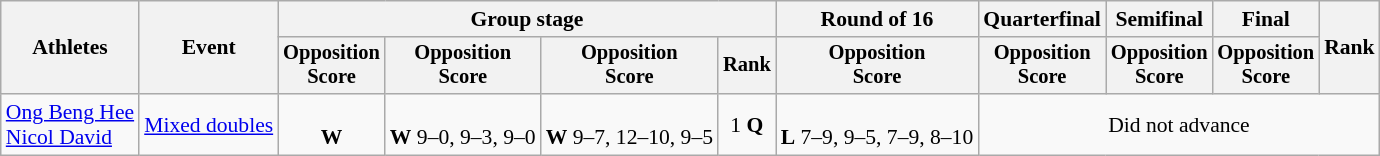<table class="wikitable" style="font-size:90%">
<tr>
<th rowspan=2>Athletes</th>
<th rowspan=2>Event</th>
<th colspan=4>Group stage</th>
<th>Round of 16</th>
<th>Quarterfinal</th>
<th>Semifinal</th>
<th>Final</th>
<th rowspan=2>Rank</th>
</tr>
<tr style="font-size:95%">
<th>Opposition<br>Score</th>
<th>Opposition<br>Score</th>
<th>Opposition<br>Score</th>
<th>Rank</th>
<th>Opposition<br>Score</th>
<th>Opposition<br>Score</th>
<th>Opposition<br>Score</th>
<th>Opposition<br>Score</th>
</tr>
<tr align=center>
<td align=left><a href='#'>Ong Beng Hee</a><br><a href='#'>Nicol David</a></td>
<td align=left><a href='#'>Mixed doubles</a></td>
<td><br><strong>W</strong> </td>
<td><br><strong>W</strong> 9–0, 9–3, 9–0</td>
<td><br><strong>W</strong> 9–7, 12–10, 9–5</td>
<td>1 <strong>Q</strong></td>
<td><br><strong>L</strong> 7–9, 9–5, 7–9, 8–10</td>
<td colspan=4>Did not advance</td>
</tr>
</table>
